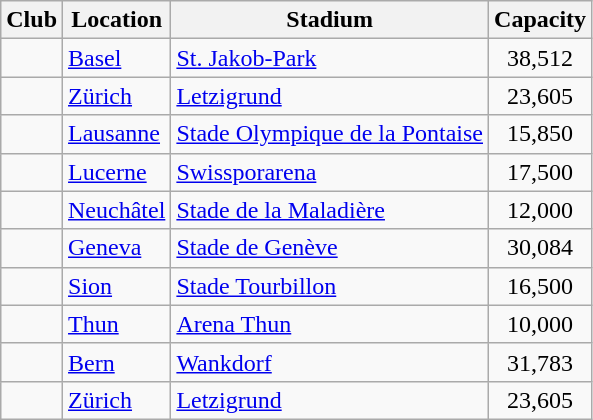<table class="wikitable sortable">
<tr>
<th>Club</th>
<th>Location</th>
<th>Stadium</th>
<th>Capacity</th>
</tr>
<tr>
<td></td>
<td><a href='#'>Basel</a></td>
<td><a href='#'>St. Jakob-Park</a></td>
<td align="center">38,512</td>
</tr>
<tr>
<td></td>
<td><a href='#'>Zürich</a></td>
<td><a href='#'>Letzigrund</a></td>
<td align="center">23,605</td>
</tr>
<tr>
<td></td>
<td><a href='#'>Lausanne</a></td>
<td><a href='#'>Stade Olympique de la Pontaise</a></td>
<td align="center">15,850</td>
</tr>
<tr>
<td></td>
<td><a href='#'>Lucerne</a></td>
<td><a href='#'>Swissporarena</a></td>
<td align="center">17,500</td>
</tr>
<tr>
<td></td>
<td><a href='#'>Neuchâtel</a></td>
<td><a href='#'>Stade de la Maladière</a></td>
<td align="center">12,000</td>
</tr>
<tr>
<td></td>
<td><a href='#'>Geneva</a></td>
<td><a href='#'>Stade de Genève</a></td>
<td align="center">30,084</td>
</tr>
<tr>
<td></td>
<td><a href='#'>Sion</a></td>
<td><a href='#'>Stade Tourbillon</a></td>
<td align="center">16,500</td>
</tr>
<tr>
<td></td>
<td><a href='#'>Thun</a></td>
<td><a href='#'>Arena Thun</a></td>
<td align="center">10,000</td>
</tr>
<tr>
<td></td>
<td><a href='#'>Bern</a></td>
<td><a href='#'>Wankdorf</a></td>
<td align="center">31,783</td>
</tr>
<tr>
<td></td>
<td><a href='#'>Zürich</a></td>
<td><a href='#'>Letzigrund</a></td>
<td align="center">23,605</td>
</tr>
</table>
